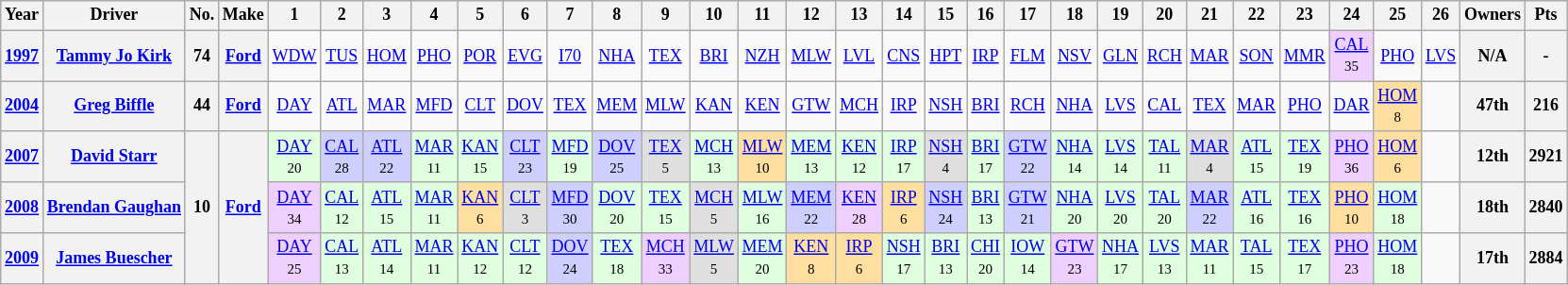<table class="wikitable" style="text-align:center; font-size:75%">
<tr>
<th>Year</th>
<th>Driver</th>
<th>No.</th>
<th>Make</th>
<th>1</th>
<th>2</th>
<th>3</th>
<th>4</th>
<th>5</th>
<th>6</th>
<th>7</th>
<th>8</th>
<th>9</th>
<th>10</th>
<th>11</th>
<th>12</th>
<th>13</th>
<th>14</th>
<th>15</th>
<th>16</th>
<th>17</th>
<th>18</th>
<th>19</th>
<th>20</th>
<th>21</th>
<th>22</th>
<th>23</th>
<th>24</th>
<th>25</th>
<th>26</th>
<th>Owners</th>
<th>Pts</th>
</tr>
<tr>
<th><a href='#'>1997</a></th>
<th><a href='#'>Tammy Jo Kirk</a></th>
<th>74</th>
<th><a href='#'>Ford</a></th>
<td><a href='#'>WDW</a></td>
<td><a href='#'>TUS</a></td>
<td><a href='#'>HOM</a></td>
<td><a href='#'>PHO</a></td>
<td><a href='#'>POR</a></td>
<td><a href='#'>EVG</a></td>
<td><a href='#'>I70</a></td>
<td><a href='#'>NHA</a></td>
<td><a href='#'>TEX</a></td>
<td><a href='#'>BRI</a></td>
<td><a href='#'>NZH</a></td>
<td><a href='#'>MLW</a></td>
<td><a href='#'>LVL</a></td>
<td><a href='#'>CNS</a></td>
<td><a href='#'>HPT</a></td>
<td><a href='#'>IRP</a></td>
<td><a href='#'>FLM</a></td>
<td><a href='#'>NSV</a></td>
<td><a href='#'>GLN</a></td>
<td><a href='#'>RCH</a></td>
<td><a href='#'>MAR</a></td>
<td><a href='#'>SON</a></td>
<td><a href='#'>MMR</a></td>
<td style="background:#EFCFFF;"><a href='#'>CAL</a><br><small>35</small></td>
<td><a href='#'>PHO</a></td>
<td><a href='#'>LVS</a></td>
<th>N/A</th>
<th>-</th>
</tr>
<tr>
<th><a href='#'>2004</a></th>
<th><a href='#'>Greg Biffle</a></th>
<th>44</th>
<th><a href='#'>Ford</a></th>
<td><a href='#'>DAY</a></td>
<td><a href='#'>ATL</a></td>
<td><a href='#'>MAR</a></td>
<td><a href='#'>MFD</a></td>
<td><a href='#'>CLT</a></td>
<td><a href='#'>DOV</a></td>
<td><a href='#'>TEX</a></td>
<td><a href='#'>MEM</a></td>
<td><a href='#'>MLW</a></td>
<td><a href='#'>KAN</a></td>
<td><a href='#'>KEN</a></td>
<td><a href='#'>GTW</a></td>
<td><a href='#'>MCH</a></td>
<td><a href='#'>IRP</a></td>
<td><a href='#'>NSH</a></td>
<td><a href='#'>BRI</a></td>
<td><a href='#'>RCH</a></td>
<td><a href='#'>NHA</a></td>
<td><a href='#'>LVS</a></td>
<td><a href='#'>CAL</a></td>
<td><a href='#'>TEX</a></td>
<td><a href='#'>MAR</a></td>
<td><a href='#'>PHO</a></td>
<td><a href='#'>DAR</a></td>
<td style="background:#FFDF9F;"><a href='#'>HOM</a><br><small>8</small></td>
<td></td>
<th>47th</th>
<th>216</th>
</tr>
<tr>
<th><a href='#'>2007</a></th>
<th><a href='#'>David Starr</a></th>
<th rowspan=3>10</th>
<th rowspan=3><a href='#'>Ford</a></th>
<td style="background:#DFFFDF;"><a href='#'>DAY</a><br><small>20</small></td>
<td style="background:#CFCFFF;"><a href='#'>CAL</a><br><small>28</small></td>
<td style="background:#CFCFFF;"><a href='#'>ATL</a><br><small>22</small></td>
<td style="background:#DFFFDF;"><a href='#'>MAR</a><br><small>11</small></td>
<td style="background:#DFFFDF;"><a href='#'>KAN</a><br><small>15</small></td>
<td style="background:#CFCFFF;"><a href='#'>CLT</a><br><small>23</small></td>
<td style="background:#DFFFDF;"><a href='#'>MFD</a><br><small>19</small></td>
<td style="background:#CFCFFF;"><a href='#'>DOV</a><br><small>25</small></td>
<td style="background:#DFDFDF;"><a href='#'>TEX</a><br><small>5</small></td>
<td style="background:#DFFFDF;"><a href='#'>MCH</a><br><small>13</small></td>
<td style="background:#FFDF9F;"><a href='#'>MLW</a><br><small>10</small></td>
<td style="background:#DFFFDF;"><a href='#'>MEM</a><br><small>13</small></td>
<td style="background:#DFFFDF;"><a href='#'>KEN</a><br><small>12</small></td>
<td style="background:#DFFFDF;"><a href='#'>IRP</a><br><small>17</small></td>
<td style="background:#DFDFDF;"><a href='#'>NSH</a><br><small>4</small></td>
<td style="background:#DFFFDF;"><a href='#'>BRI</a><br><small>17</small></td>
<td style="background:#CFCFFF;"><a href='#'>GTW</a><br><small>22</small></td>
<td style="background:#DFFFDF;"><a href='#'>NHA</a><br><small>14</small></td>
<td style="background:#DFFFDF;"><a href='#'>LVS</a><br><small>14</small></td>
<td style="background:#DFFFDF;"><a href='#'>TAL</a><br><small>11</small></td>
<td style="background:#DFDFDF;"><a href='#'>MAR</a><br><small>4</small></td>
<td style="background:#DFFFDF;"><a href='#'>ATL</a><br><small>15</small></td>
<td style="background:#DFFFDF;"><a href='#'>TEX</a><br><small>19</small></td>
<td style="background:#EFCFFF;"><a href='#'>PHO</a><br><small>36</small></td>
<td style="background:#FFDF9F;"><a href='#'>HOM</a><br><small>6</small></td>
<td></td>
<th>12th</th>
<th>2921</th>
</tr>
<tr>
<th><a href='#'>2008</a></th>
<th><a href='#'>Brendan Gaughan</a></th>
<td style="background:#EFCFFF;"><a href='#'>DAY</a><br><small>34</small></td>
<td style="background:#DFFFDF;"><a href='#'>CAL</a><br><small>12</small></td>
<td style="background:#DFFFDF;"><a href='#'>ATL</a><br><small>15</small></td>
<td style="background:#DFFFDF;"><a href='#'>MAR</a><br><small>11</small></td>
<td style="background:#FFDF9F;"><a href='#'>KAN</a><br><small>6</small></td>
<td style="background:#DFDFDF;"><a href='#'>CLT</a><br><small>3</small></td>
<td style="background:#CFCFFF;"><a href='#'>MFD</a><br><small>30</small></td>
<td style="background:#DFFFDF;"><a href='#'>DOV</a><br><small>20</small></td>
<td style="background:#DFFFDF;"><a href='#'>TEX</a><br><small>15</small></td>
<td style="background:#DFDFDF;"><a href='#'>MCH</a><br><small>5</small></td>
<td style="background:#DFFFDF;"><a href='#'>MLW</a><br><small>16</small></td>
<td style="background:#CFCFFF;"><a href='#'>MEM</a><br><small>22</small></td>
<td style="background:#EFCFFF;"><a href='#'>KEN</a><br><small>28</small></td>
<td style="background:#FFDF9F;"><a href='#'>IRP</a><br><small>6</small></td>
<td style="background:#CFCFFF;"><a href='#'>NSH</a><br><small>24</small></td>
<td style="background:#DFFFDF;"><a href='#'>BRI</a><br><small>13</small></td>
<td style="background:#CFCFFF;"><a href='#'>GTW</a><br><small>21</small></td>
<td style="background:#DFFFDF;"><a href='#'>NHA</a><br><small>20</small></td>
<td style="background:#DFFFDF;"><a href='#'>LVS</a><br><small>20</small></td>
<td style="background:#DFFFDF;"><a href='#'>TAL</a><br><small>20</small></td>
<td style="background:#CFCFFF;"><a href='#'>MAR</a><br><small>22</small></td>
<td style="background:#DFFFDF;"><a href='#'>ATL</a><br><small>16</small></td>
<td style="background:#DFFFDF;"><a href='#'>TEX</a><br><small>16</small></td>
<td style="background:#FFDF9F;"><a href='#'>PHO</a><br><small>10</small></td>
<td style="background:#DFFFDF;"><a href='#'>HOM</a><br><small>18</small></td>
<td></td>
<th>18th</th>
<th>2840</th>
</tr>
<tr>
<th><a href='#'>2009</a></th>
<th><a href='#'>James Buescher</a></th>
<td style="background:#EFCFFF;"><a href='#'>DAY</a><br><small>25</small></td>
<td style="background:#DFFFDF;"><a href='#'>CAL</a><br><small>13</small></td>
<td style="background:#DFFFDF;"><a href='#'>ATL</a><br><small>14</small></td>
<td style="background:#DFFFDF;"><a href='#'>MAR</a><br><small>11</small></td>
<td style="background:#DFFFDF;"><a href='#'>KAN</a><br><small>12</small></td>
<td style="background:#DFFFDF;"><a href='#'>CLT</a><br><small>12</small></td>
<td style="background:#CFCFFF;"><a href='#'>DOV</a><br><small>24</small></td>
<td style="background:#DFFFDF;"><a href='#'>TEX</a><br><small>18</small></td>
<td style="background:#EFCFFF;"><a href='#'>MCH</a><br><small>33</small></td>
<td style="background:#DFDFDF;"><a href='#'>MLW</a><br><small>5</small></td>
<td style="background:#DFFFDF;"><a href='#'>MEM</a><br><small>20</small></td>
<td style="background:#FFDF9F;"><a href='#'>KEN</a><br><small>8</small></td>
<td style="background:#FFDF9F;"><a href='#'>IRP</a><br><small>6</small></td>
<td style="background:#DFFFDF;"><a href='#'>NSH</a><br><small>17</small></td>
<td style="background:#DFFFDF;"><a href='#'>BRI</a><br><small>13</small></td>
<td style="background:#DFFFDF;"><a href='#'>CHI</a><br><small>20</small></td>
<td style="background:#DFFFDF;"><a href='#'>IOW</a><br><small>14</small></td>
<td style="background:#EFCFFF;"><a href='#'>GTW</a><br><small>23</small></td>
<td style="background:#DFFFDF;"><a href='#'>NHA</a><br><small>17</small></td>
<td style="background:#DFFFDF;"><a href='#'>LVS</a><br><small>13</small></td>
<td style="background:#DFFFDF;"><a href='#'>MAR</a><br><small>11</small></td>
<td style="background:#DFFFDF;"><a href='#'>TAL</a><br><small>15</small></td>
<td style="background:#DFFFDF;"><a href='#'>TEX</a><br><small>17</small></td>
<td style="background:#EFCFFF;"><a href='#'>PHO</a><br><small>23</small></td>
<td style="background:#DFFFDF;"><a href='#'>HOM</a><br><small>18</small></td>
<td></td>
<th>17th</th>
<th>2884</th>
</tr>
</table>
